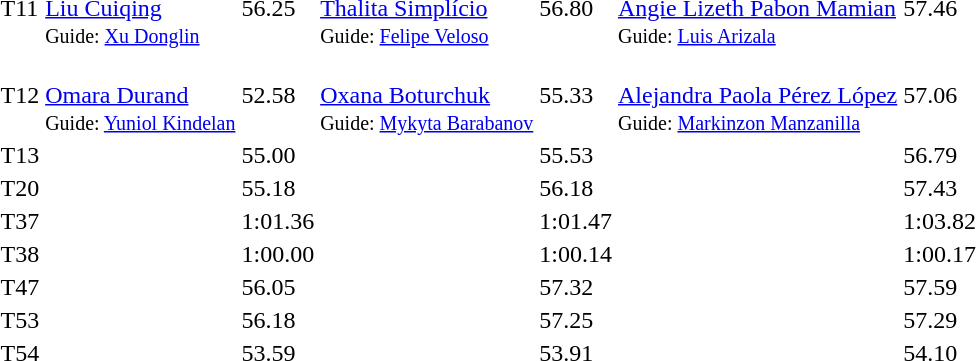<table>
<tr>
<td>T11 <br></td>
<td><br><a href='#'>Liu Cuiqing</a><br><small>Guide: <a href='#'>Xu Donglin</a></small></td>
<td>56.25 </td>
<td><br><a href='#'>Thalita Simplício</a><br><small>Guide: <a href='#'>Felipe Veloso</a></small></td>
<td>56.80</td>
<td><br><a href='#'>Angie Lizeth Pabon Mamian</a><br><small>Guide: <a href='#'>Luis Arizala</a></small></td>
<td>57.46</td>
</tr>
<tr>
<td>T12 <br></td>
<td><br><a href='#'>Omara Durand</a><br><small>Guide: <a href='#'>Yuniol Kindelan</a></small></td>
<td>52.58</td>
<td><br><a href='#'>Oxana Boturchuk</a><br><small>Guide: <a href='#'>Mykyta Barabanov</a></small></td>
<td>55.33</td>
<td><br><a href='#'>Alejandra Paola Pérez López</a><br><small>Guide: <a href='#'>Markinzon Manzanilla</a></small></td>
<td>57.06</td>
</tr>
<tr>
<td>T13 <br></td>
<td></td>
<td>55.00 </td>
<td></td>
<td>55.53</td>
<td></td>
<td>56.79</td>
</tr>
<tr>
<td>T20 <br></td>
<td></td>
<td>55.18 <strong></strong></td>
<td></td>
<td>56.18 </td>
<td></td>
<td>57.43</td>
</tr>
<tr>
<td>T37 <br></td>
<td></td>
<td>1:01.36 </td>
<td></td>
<td>1:01.47</td>
<td></td>
<td>1:03.82</td>
</tr>
<tr>
<td>T38 <br></td>
<td></td>
<td>1:00.00 <strong></strong></td>
<td></td>
<td>1:00.14</td>
<td></td>
<td>1:00.17 </td>
</tr>
<tr>
<td>T47 <br></td>
<td></td>
<td>56.05</td>
<td></td>
<td>57.32</td>
<td></td>
<td>57.59</td>
</tr>
<tr>
<td>T53 <br></td>
<td></td>
<td>56.18</td>
<td></td>
<td>57.25</td>
<td></td>
<td>57.29</td>
</tr>
<tr>
<td>T54 <br></td>
<td></td>
<td>53.59</td>
<td></td>
<td>53.91</td>
<td></td>
<td>54.10</td>
</tr>
</table>
